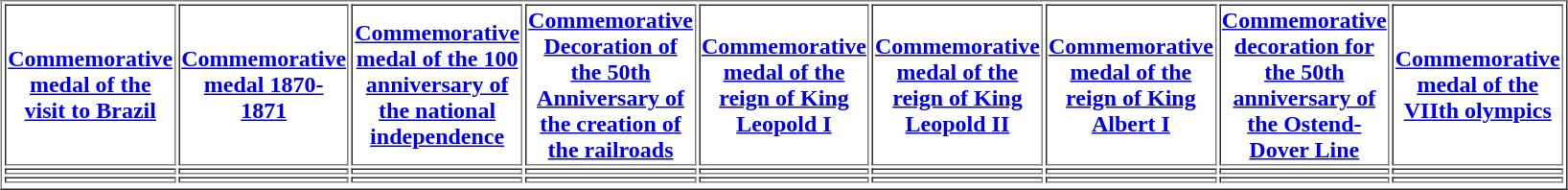<table align="center" border="1"  cellpadding="1" width="80%">
<tr>
<th width="10%"><a href='#'>Commemorative medal of the visit to Brazil</a></th>
<th width="10%"><a href='#'>Commemorative medal 1870-1871</a></th>
<th width="10%"><a href='#'>Commemorative medal of the 100 anniversary of the national independence</a></th>
<th width="10%"><a href='#'>Commemorative Decoration of the 50th Anniversary of the creation of the railroads</a></th>
<th width="10%"><a href='#'>Commemorative medal of the reign of King Leopold I</a></th>
<th width="10%"><a href='#'>Commemorative medal of the reign of King Leopold II</a></th>
<th width="10%"><a href='#'>Commemorative medal of the reign of King Albert I</a></th>
<th width="10%"><a href='#'>Commemorative decoration for the 50th anniversary of the Ostend-Dover Line</a></th>
<th width="10%"><a href='#'>Commemorative medal of the VIIth olympics</a></th>
</tr>
<tr>
<td></td>
<td></td>
<td></td>
<td></td>
<td></td>
<td></td>
<td></td>
<td></td>
<td></td>
</tr>
<tr>
<td></td>
<td></td>
<td></td>
<td></td>
<td></td>
<td></td>
<td></td>
<td></td>
<td></td>
</tr>
<tr>
</tr>
</table>
